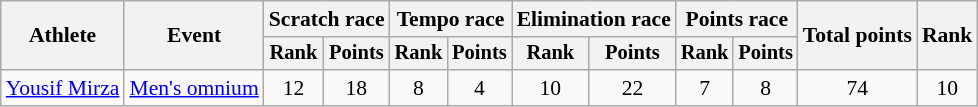<table class=wikitable style=font-size:90%;text-align:center>
<tr>
<th rowspan="2">Athlete</th>
<th rowspan="2">Event</th>
<th colspan=2>Scratch race</th>
<th colspan=2>Tempo race</th>
<th colspan=2>Elimination race</th>
<th colspan=2>Points race</th>
<th rowspan=2>Total points</th>
<th rowspan=2>Rank</th>
</tr>
<tr style="font-size:95%">
<th>Rank</th>
<th>Points</th>
<th>Rank</th>
<th>Points</th>
<th>Rank</th>
<th>Points</th>
<th>Rank</th>
<th>Points</th>
</tr>
<tr>
<td align=left><a href='#'>Yousif Mirza</a></td>
<td align=left><a href='#'>Men's omnium</a></td>
<td>12</td>
<td>18</td>
<td>8</td>
<td>4</td>
<td>10</td>
<td>22</td>
<td>7</td>
<td>8</td>
<td>74</td>
<td>10</td>
</tr>
</table>
